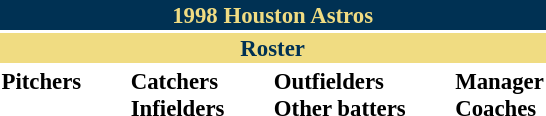<table class="toccolours" style="font-size: 95%;">
<tr>
<th colspan="10" style="background:#003153; color:#F0DC82; text-align:center;">1998 Houston Astros</th>
</tr>
<tr>
<td colspan="10" style="background:#F0DC82; color:#003153; text-align:center;"><strong>Roster</strong></td>
</tr>
<tr>
<td valign="top"><strong>Pitchers</strong><br>
















</td>
<td width="25px"></td>
<td valign="top"><strong>Catchers</strong><br>


<strong>Infielders</strong>








</td>
<td width="25px"></td>
<td valign="top"><strong>Outfielders</strong><br>






<strong>Other batters</strong>
</td>
<td width="25px"></td>
<td valign="top"><strong>Manager</strong><br>
<strong>Coaches</strong>





</td>
</tr>
</table>
